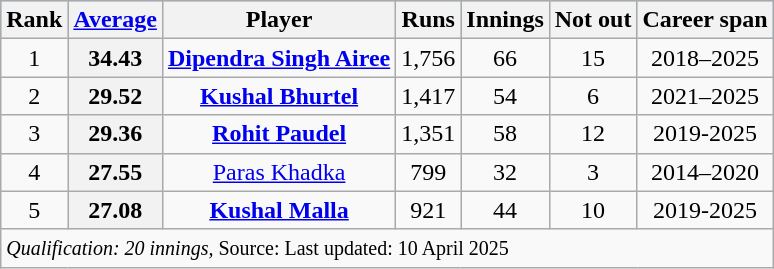<table class="wikitable" style="text-align: center;">
<tr style="background:#87cefa;">
<th>Rank</th>
<th><a href='#'>Average</a></th>
<th>Player</th>
<th>Runs</th>
<th>Innings</th>
<th>Not out</th>
<th>Career span</th>
</tr>
<tr>
<td>1</td>
<th><strong>34.43</strong></th>
<td><strong><a href='#'>Dipendra Singh Airee</a></strong></td>
<td>1,756</td>
<td>66</td>
<td>15</td>
<td>2018–2025</td>
</tr>
<tr>
<td>2</td>
<th><strong>29.52</strong></th>
<td><strong><a href='#'>Kushal Bhurtel</a></strong></td>
<td>1,417</td>
<td>54</td>
<td>6</td>
<td>2021–2025</td>
</tr>
<tr>
<td>3</td>
<th><strong>29.36</strong></th>
<td><strong><a href='#'>Rohit Paudel</a></strong></td>
<td>1,351</td>
<td>58</td>
<td>12</td>
<td>2019-2025</td>
</tr>
<tr>
<td>4</td>
<th>27.55</th>
<td><a href='#'>Paras Khadka</a></td>
<td>799</td>
<td>32</td>
<td>3</td>
<td>2014–2020</td>
</tr>
<tr>
<td>5</td>
<th><strong>27.08</strong></th>
<td><strong><a href='#'>Kushal Malla</a></strong></td>
<td>921</td>
<td>44</td>
<td>10</td>
<td>2019-2025</td>
</tr>
<tr>
<td colspan="7" style="text-align:left;"><small><em>Qualification: 20 innings,</em> Source:  Last updated: 10 April 2025</small></td>
</tr>
</table>
